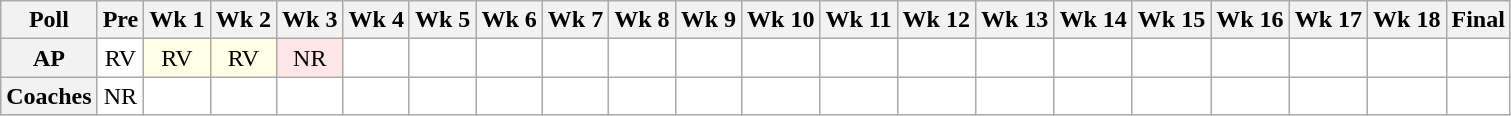<table class="wikitable" style="white-space:nowrap;">
<tr>
<th>Poll</th>
<th>Pre</th>
<th>Wk 1</th>
<th>Wk 2</th>
<th>Wk 3</th>
<th>Wk 4</th>
<th>Wk 5</th>
<th>Wk 6</th>
<th>Wk 7</th>
<th>Wk 8</th>
<th>Wk 9</th>
<th>Wk 10</th>
<th>Wk 11</th>
<th>Wk 12</th>
<th>Wk 13</th>
<th>Wk 14</th>
<th>Wk 15</th>
<th>Wk 16</th>
<th>Wk 17</th>
<th>Wk 18</th>
<th>Final</th>
</tr>
<tr style="text-align:center;">
<th>AP</th>
<td style="background:#FFF;">RV</td>
<td style="background:#FFFFE6;">RV</td>
<td style="background:#FFFFE6;">RV</td>
<td style="background:#FFE6E6;">NR</td>
<td style="background:#FFF;"></td>
<td style="background:#FFF;"></td>
<td style="background:#FFF;"></td>
<td style="background:#FFF;"></td>
<td style="background:#FFF;"></td>
<td style="background:#FFF;"></td>
<td style="background:#FFF;"></td>
<td style="background:#FFF;"></td>
<td style="background:#FFF;"></td>
<td style="background:#FFF;"></td>
<td style="background:#FFF;"></td>
<td style="background:#FFF;"></td>
<td style="background:#FFF;"></td>
<td style="background:#FFF;"></td>
<td style="background:#FFF;"></td>
<td style="background:#FFF;"></td>
</tr>
<tr style="text-align:center;">
<th>Coaches</th>
<td style="background:#FFF;">NR</td>
<td style="background:#FFF;"></td>
<td style="background:#FFF;"></td>
<td style="background:#FFF;"></td>
<td style="background:#FFF;"></td>
<td style="background:#FFF;"></td>
<td style="background:#FFF;"></td>
<td style="background:#FFF;"></td>
<td style="background:#FFF;"></td>
<td style="background:#FFF;"></td>
<td style="background:#FFF;"></td>
<td style="background:#FFF;"></td>
<td style="background:#FFF;"></td>
<td style="background:#FFF;"></td>
<td style="background:#FFF;"></td>
<td style="background:#FFF;"></td>
<td style="background:#FFF;"></td>
<td style="background:#FFF;"></td>
<td style="background:#FFF;"></td>
<td style="background:#FFF;"></td>
</tr>
</table>
